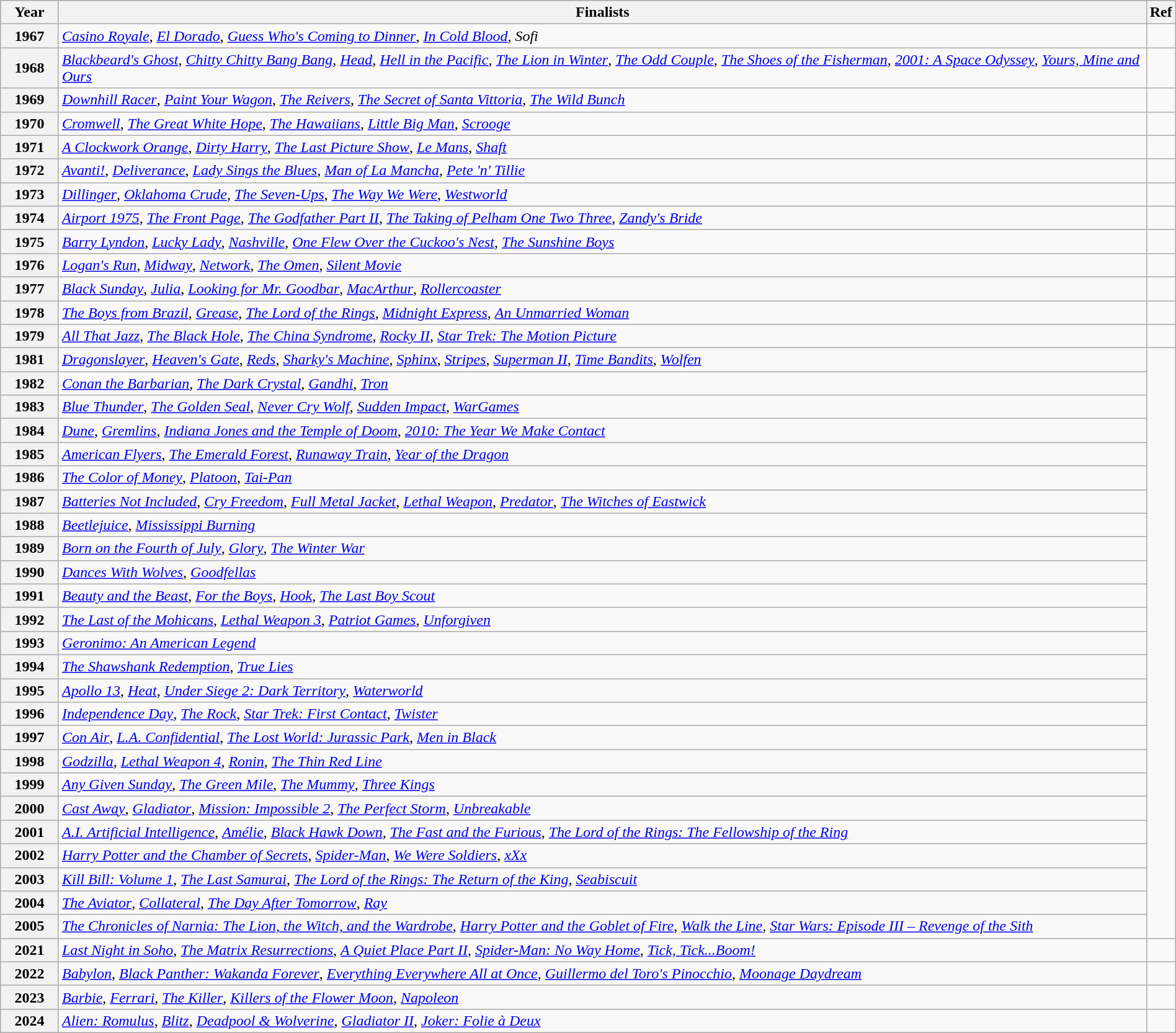<table class="wikitable" style="width:100%">
<tr bgcolor="#bebebe">
<th width="5%">Year</th>
<th width="95%">Finalists</th>
<th>Ref</th>
</tr>
<tr>
<th>1967</th>
<td><em><a href='#'>Casino Royale</a></em>, <em><a href='#'>El Dorado</a></em>, <em><a href='#'>Guess Who's Coming to Dinner</a></em>, <em><a href='#'>In Cold Blood</a></em>, <em>Sofi</em></td>
<td></td>
</tr>
<tr>
<th>1968</th>
<td><em><a href='#'>Blackbeard's Ghost</a></em>, <em><a href='#'>Chitty Chitty Bang Bang</a></em>, <em><a href='#'>Head</a></em>, <em><a href='#'>Hell in the Pacific</a></em>, <em><a href='#'>The Lion in Winter</a></em>, <em><a href='#'>The Odd Couple</a></em>, <em><a href='#'>The Shoes of the Fisherman</a></em>, <em><a href='#'>2001: A Space Odyssey</a></em>, <em><a href='#'>Yours, Mine and Ours</a></em></td>
<td></td>
</tr>
<tr>
<th>1969</th>
<td><em><a href='#'>Downhill Racer</a></em>, <em><a href='#'>Paint Your Wagon</a></em>, <em><a href='#'>The Reivers</a></em>, <em><a href='#'>The Secret of Santa Vittoria</a></em>, <em><a href='#'>The Wild Bunch</a></em></td>
<td></td>
</tr>
<tr>
<th>1970</th>
<td><em><a href='#'>Cromwell</a></em>, <em><a href='#'>The Great White Hope</a></em>, <em><a href='#'>The Hawaiians</a></em>, <em><a href='#'>Little Big Man</a></em>, <em><a href='#'>Scrooge</a></em></td>
<td></td>
</tr>
<tr>
<th>1971</th>
<td><em><a href='#'>A Clockwork Orange</a></em>, <em><a href='#'>Dirty Harry</a></em>, <em><a href='#'>The Last Picture Show</a></em>, <em><a href='#'>Le Mans</a></em>, <em><a href='#'>Shaft</a></em></td>
<td></td>
</tr>
<tr>
<th>1972</th>
<td><em><a href='#'>Avanti!</a></em>, <em><a href='#'>Deliverance</a></em>, <em><a href='#'>Lady Sings the Blues</a></em>, <em><a href='#'>Man of La Mancha</a></em>, <em><a href='#'>Pete 'n' Tillie</a></em></td>
<td></td>
</tr>
<tr>
<th>1973</th>
<td><em><a href='#'>Dillinger</a></em>, <em><a href='#'>Oklahoma Crude</a></em>, <em><a href='#'>The Seven-Ups</a></em>, <em><a href='#'>The Way We Were</a></em>, <em><a href='#'>Westworld</a></em></td>
<td></td>
</tr>
<tr>
<th>1974</th>
<td><em><a href='#'>Airport 1975</a></em>, <em><a href='#'>The Front Page</a></em>, <em><a href='#'>The Godfather Part II</a></em>, <em><a href='#'>The Taking of Pelham One Two Three</a></em>, <em><a href='#'>Zandy's Bride</a></em></td>
<td></td>
</tr>
<tr>
<th>1975</th>
<td><em><a href='#'>Barry Lyndon</a></em>, <em><a href='#'>Lucky Lady</a></em>, <em><a href='#'>Nashville</a></em>, <em><a href='#'>One Flew Over the Cuckoo's Nest</a></em>, <em><a href='#'>The Sunshine Boys</a></em></td>
<td></td>
</tr>
<tr>
<th>1976</th>
<td><em><a href='#'>Logan's Run</a></em>, <em><a href='#'>Midway</a></em>, <em><a href='#'>Network</a></em>, <em><a href='#'>The Omen</a></em>, <em><a href='#'>Silent Movie</a></em></td>
<td></td>
</tr>
<tr>
<th>1977</th>
<td><em><a href='#'>Black Sunday</a></em>, <em><a href='#'>Julia</a></em>, <em><a href='#'>Looking for Mr. Goodbar</a></em>, <em><a href='#'>MacArthur</a></em>, <em><a href='#'>Rollercoaster</a></em></td>
<td></td>
</tr>
<tr>
<th>1978</th>
<td><em><a href='#'>The Boys from Brazil</a></em>, <em><a href='#'>Grease</a></em>, <em><a href='#'>The Lord of the Rings</a></em>, <em><a href='#'>Midnight Express</a></em>, <em><a href='#'>An Unmarried Woman</a></em></td>
<td></td>
</tr>
<tr>
<th>1979</th>
<td><em><a href='#'>All That Jazz</a></em>, <em><a href='#'>The Black Hole</a></em>, <em><a href='#'>The China Syndrome</a></em>, <em><a href='#'>Rocky II</a></em>, <em><a href='#'>Star Trek: The Motion Picture</a></em></td>
<td></td>
</tr>
<tr>
<th>1981</th>
<td><em><a href='#'>Dragonslayer</a></em>, <em><a href='#'>Heaven's Gate</a></em>, <em><a href='#'>Reds</a></em>, <em><a href='#'>Sharky's Machine</a></em>, <em><a href='#'>Sphinx</a></em>, <em><a href='#'>Stripes</a></em>, <em><a href='#'>Superman II</a></em>, <em><a href='#'>Time Bandits</a></em>, <em><a href='#'>Wolfen</a></em></td>
<td rowspan=25></td>
</tr>
<tr>
<th>1982</th>
<td><em><a href='#'>Conan the Barbarian</a></em>, <em><a href='#'>The Dark Crystal</a></em>, <em><a href='#'>Gandhi</a></em>, <em><a href='#'>Tron</a></em></td>
</tr>
<tr>
<th>1983</th>
<td><em><a href='#'>Blue Thunder</a></em>, <em><a href='#'>The Golden Seal</a></em>, <em><a href='#'>Never Cry Wolf</a></em>, <em><a href='#'>Sudden Impact</a></em>, <em><a href='#'>WarGames</a></em></td>
</tr>
<tr>
<th>1984</th>
<td><em><a href='#'>Dune</a></em>, <em><a href='#'>Gremlins</a></em>, <em><a href='#'>Indiana Jones and the Temple of Doom</a></em>, <em><a href='#'>2010: The Year We Make Contact</a></em></td>
</tr>
<tr>
<th>1985</th>
<td><em><a href='#'>American Flyers</a></em>, <em><a href='#'>The Emerald Forest</a></em>, <em><a href='#'>Runaway Train</a></em>, <em><a href='#'>Year of the Dragon</a></em></td>
</tr>
<tr>
<th>1986</th>
<td><em><a href='#'>The Color of Money</a></em>, <em><a href='#'>Platoon</a></em>, <em><a href='#'>Tai-Pan</a></em></td>
</tr>
<tr>
<th>1987</th>
<td><em><a href='#'>Batteries Not Included</a></em>, <em><a href='#'>Cry Freedom</a></em>, <em><a href='#'>Full Metal Jacket</a></em>, <em><a href='#'>Lethal Weapon</a></em>, <em><a href='#'>Predator</a></em>, <em><a href='#'>The Witches of Eastwick</a></em></td>
</tr>
<tr>
<th>1988</th>
<td><em><a href='#'>Beetlejuice</a></em>, <em><a href='#'>Mississippi Burning</a></em></td>
</tr>
<tr>
<th>1989</th>
<td><em><a href='#'>Born on the Fourth of July</a></em>, <em><a href='#'>Glory</a></em>, <em><a href='#'>The Winter War</a></em></td>
</tr>
<tr>
<th>1990</th>
<td><em><a href='#'>Dances With Wolves</a></em>, <em><a href='#'>Goodfellas</a></em></td>
</tr>
<tr>
<th>1991</th>
<td><em><a href='#'>Beauty and the Beast</a></em>, <em><a href='#'>For the Boys</a></em>, <em><a href='#'>Hook</a></em>, <em><a href='#'>The Last Boy Scout</a></em></td>
</tr>
<tr>
<th>1992</th>
<td><em><a href='#'>The Last of the Mohicans</a></em>, <em><a href='#'>Lethal Weapon 3</a></em>, <em><a href='#'>Patriot Games</a></em>, <em><a href='#'>Unforgiven</a></em></td>
</tr>
<tr>
<th>1993</th>
<td><em><a href='#'>Geronimo: An American Legend</a></em></td>
</tr>
<tr>
<th>1994</th>
<td><em><a href='#'>The Shawshank Redemption</a></em>, <em><a href='#'>True Lies</a></em></td>
</tr>
<tr>
<th>1995</th>
<td><em><a href='#'>Apollo 13</a></em>, <em><a href='#'>Heat</a></em>, <em><a href='#'>Under Siege 2: Dark Territory</a></em>, <em><a href='#'>Waterworld</a></em></td>
</tr>
<tr>
<th>1996</th>
<td><em><a href='#'>Independence Day</a></em>, <em><a href='#'>The Rock</a></em>, <em><a href='#'>Star Trek: First Contact</a></em>, <em><a href='#'>Twister</a></em></td>
</tr>
<tr>
<th>1997</th>
<td><em><a href='#'>Con Air</a></em>, <em><a href='#'>L.A. Confidential</a></em>, <em><a href='#'>The Lost World: Jurassic Park</a></em>, <em><a href='#'>Men in Black</a></em></td>
</tr>
<tr>
<th>1998</th>
<td><em><a href='#'>Godzilla</a></em>, <em><a href='#'>Lethal Weapon 4</a></em>, <em><a href='#'>Ronin</a></em>, <em><a href='#'>The Thin Red Line</a></em></td>
</tr>
<tr>
<th>1999</th>
<td><em><a href='#'>Any Given Sunday</a></em>, <em><a href='#'>The Green Mile</a></em>, <em><a href='#'>The Mummy</a></em>, <em><a href='#'>Three Kings</a></em></td>
</tr>
<tr>
<th>2000</th>
<td><em><a href='#'>Cast Away</a></em>, <em><a href='#'>Gladiator</a></em>, <em><a href='#'>Mission: Impossible 2</a></em>, <em><a href='#'>The Perfect Storm</a></em>, <em><a href='#'>Unbreakable</a></em></td>
</tr>
<tr>
<th>2001</th>
<td><em><a href='#'>A.I. Artificial Intelligence</a></em>, <em><a href='#'>Amélie</a></em>, <em><a href='#'>Black Hawk Down</a></em>, <em><a href='#'>The Fast and the Furious</a></em>, <em><a href='#'>The Lord of the Rings: The Fellowship of the Ring</a></em></td>
</tr>
<tr>
<th>2002</th>
<td><em><a href='#'>Harry Potter and the Chamber of Secrets</a></em>, <em><a href='#'>Spider-Man</a></em>, <em><a href='#'>We Were Soldiers</a></em>, <em><a href='#'>xXx</a></em></td>
</tr>
<tr>
<th>2003</th>
<td><em><a href='#'>Kill Bill: Volume 1</a></em>, <em><a href='#'>The Last Samurai</a></em>, <em><a href='#'>The Lord of the Rings: The Return of the King</a></em>, <em><a href='#'>Seabiscuit</a></em></td>
</tr>
<tr>
<th>2004</th>
<td><em><a href='#'>The Aviator</a></em>, <em><a href='#'>Collateral</a></em>, <em><a href='#'>The Day After Tomorrow</a></em>, <em><a href='#'>Ray</a></em></td>
</tr>
<tr>
<th>2005</th>
<td><em><a href='#'>The Chronicles of Narnia: The Lion, the Witch, and the Wardrobe</a></em>, <em><a href='#'>Harry Potter and the Goblet of Fire</a></em>, <em><a href='#'>Walk the Line</a></em>, <em><a href='#'>Star Wars: Episode III – Revenge of the Sith</a></em></td>
</tr>
<tr>
<th>2021</th>
<td><em><a href='#'>Last Night in Soho</a></em>, <em><a href='#'>The Matrix Resurrections</a></em>, <em><a href='#'>A Quiet Place Part II</a></em>, <em><a href='#'>Spider-Man: No Way Home</a></em>, <em><a href='#'>Tick, Tick...Boom!</a></em></td>
<td></td>
</tr>
<tr>
<th>2022</th>
<td><em><a href='#'>Babylon</a></em>, <em><a href='#'>Black Panther: Wakanda Forever</a></em>, <em><a href='#'>Everything Everywhere All at Once</a></em>, <em><a href='#'>Guillermo del Toro's Pinocchio</a></em>, <em><a href='#'>Moonage Daydream</a></em></td>
<td></td>
</tr>
<tr>
<th>2023</th>
<td><em><a href='#'>Barbie</a></em>, <em><a href='#'>Ferrari</a></em>, <em><a href='#'>The Killer</a></em>, <em><a href='#'>Killers of the Flower Moon</a></em>, <em><a href='#'>Napoleon</a></em></td>
<td></td>
</tr>
<tr>
<th>2024</th>
<td><em><a href='#'>Alien: Romulus</a></em>, <a href='#'><em>Blitz</em></a>, <em><a href='#'>Deadpool & Wolverine</a></em>, <em><a href='#'>Gladiator II</a></em>, <em><a href='#'>Joker: Folie à Deux</a></em></td>
<td></td>
</tr>
</table>
